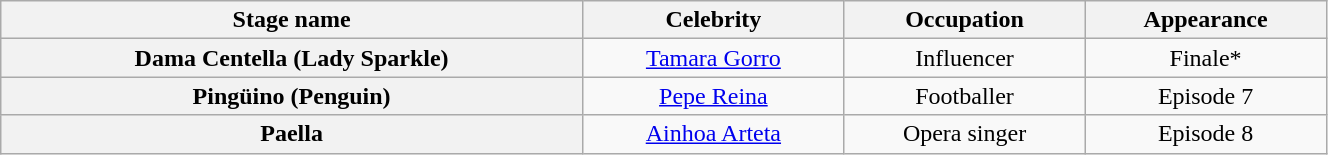<table class="wikitable sortable mw-collapsible mw-collapsed" style="text-align:center; width:70%">
<tr>
<th>Stage name</th>
<th>Celebrity</th>
<th>Occupation</th>
<th>Appearance</th>
</tr>
<tr>
<th>Dama Centella (Lady Sparkle) </th>
<td><a href='#'>Tamara Gorro</a></td>
<td>Influencer</td>
<td>Finale*</td>
</tr>
<tr>
<th>Pingüino (Penguin)</th>
<td><a href='#'>Pepe Reina</a></td>
<td>Footballer</td>
<td>Episode 7</td>
</tr>
<tr>
<th>Paella</th>
<td><a href='#'>Ainhoa Arteta</a></td>
<td>Opera singer</td>
<td>Episode 8</td>
</tr>
</table>
